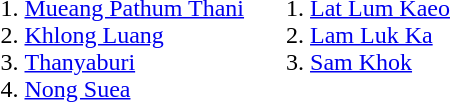<table>
<tr valign=top>
<td><br><ol><li><a href='#'>Mueang Pathum Thani</a></li><li><a href='#'>Khlong Luang</a></li><li><a href='#'>Thanyaburi</a></li><li><a href='#'>Nong Suea</a></li></ol></td>
<td><br><ol>
<li><a href='#'>Lat Lum Kaeo</a></li>
<li><a href='#'>Lam Luk Ka</a></li>
<li><a href='#'>Sam Khok</a></li>
</ol></td>
</tr>
</table>
